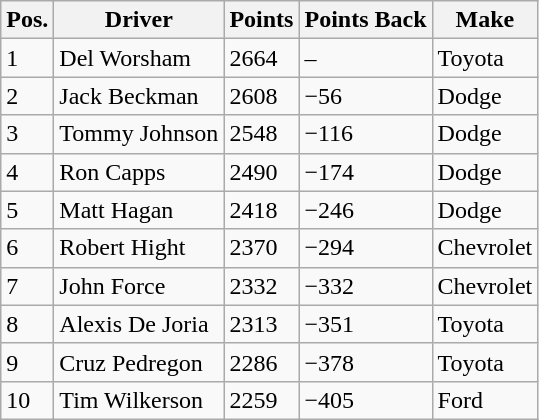<table class="wikitable">
<tr>
<th>Pos.</th>
<th>Driver</th>
<th>Points</th>
<th>Points Back</th>
<th>Make</th>
</tr>
<tr>
<td>1</td>
<td>Del Worsham</td>
<td>2664</td>
<td>–</td>
<td>Toyota</td>
</tr>
<tr>
<td>2</td>
<td>Jack Beckman</td>
<td>2608</td>
<td>−56</td>
<td>Dodge</td>
</tr>
<tr>
<td>3</td>
<td>Tommy Johnson</td>
<td>2548</td>
<td>−116</td>
<td>Dodge</td>
</tr>
<tr>
<td>4</td>
<td>Ron Capps</td>
<td>2490</td>
<td>−174</td>
<td>Dodge</td>
</tr>
<tr>
<td>5</td>
<td>Matt Hagan</td>
<td>2418</td>
<td>−246</td>
<td>Dodge</td>
</tr>
<tr>
<td>6</td>
<td>Robert Hight</td>
<td>2370</td>
<td>−294</td>
<td>Chevrolet</td>
</tr>
<tr>
<td>7</td>
<td>John Force</td>
<td>2332</td>
<td>−332</td>
<td>Chevrolet</td>
</tr>
<tr>
<td>8</td>
<td>Alexis De Joria</td>
<td>2313</td>
<td>−351</td>
<td>Toyota</td>
</tr>
<tr>
<td>9</td>
<td>Cruz Pedregon</td>
<td>2286</td>
<td>−378</td>
<td>Toyota</td>
</tr>
<tr>
<td>10</td>
<td>Tim Wilkerson</td>
<td>2259</td>
<td>−405</td>
<td>Ford</td>
</tr>
</table>
